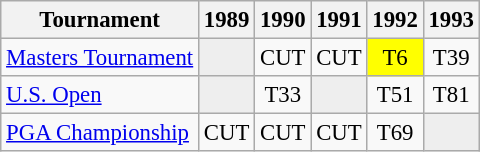<table class="wikitable" style="font-size:95%;text-align:center;">
<tr>
<th>Tournament</th>
<th>1989</th>
<th>1990</th>
<th>1991</th>
<th>1992</th>
<th>1993</th>
</tr>
<tr>
<td align=left><a href='#'>Masters Tournament</a></td>
<td style="background:#eeeeee;"></td>
<td>CUT</td>
<td>CUT</td>
<td style="background:yellow;">T6</td>
<td>T39</td>
</tr>
<tr>
<td align=left><a href='#'>U.S. Open</a></td>
<td style="background:#eeeeee;"></td>
<td>T33</td>
<td style="background:#eeeeee;"></td>
<td>T51</td>
<td>T81</td>
</tr>
<tr>
<td align=left><a href='#'>PGA Championship</a></td>
<td>CUT</td>
<td>CUT</td>
<td>CUT</td>
<td>T69</td>
<td style="background:#eeeeee;"></td>
</tr>
</table>
